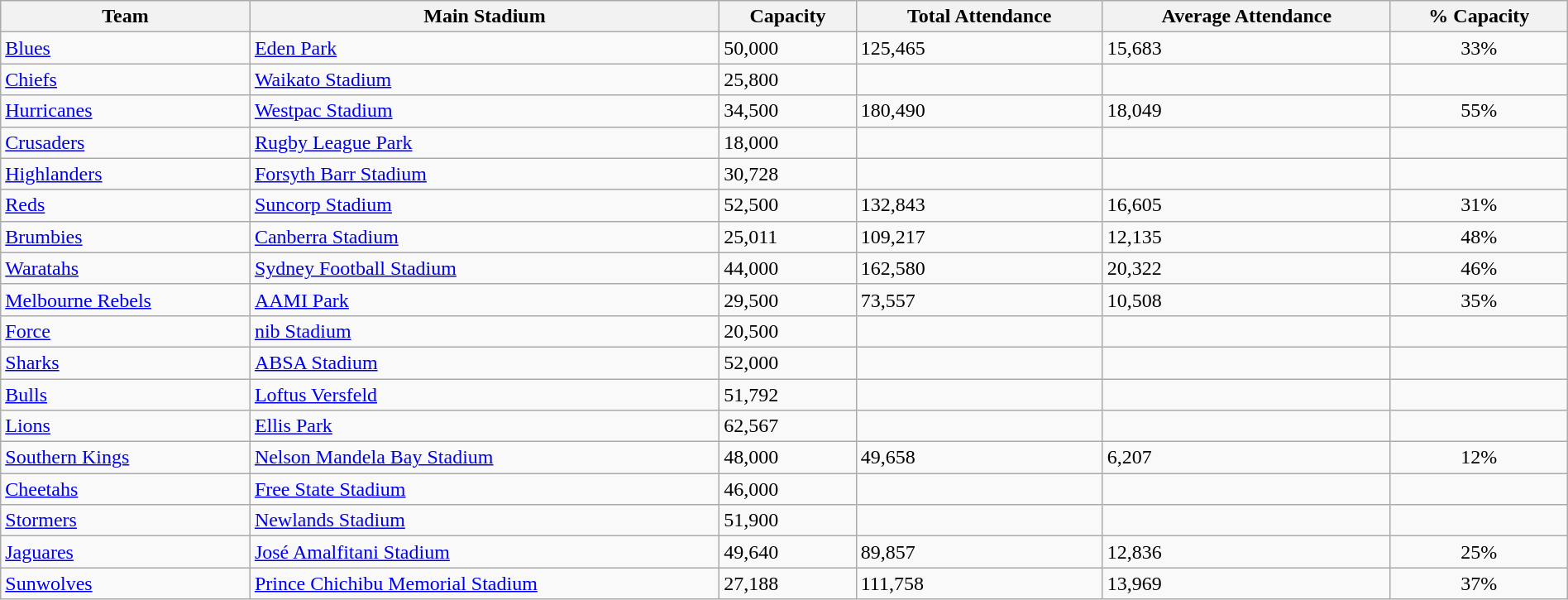<table class="wikitable sortable" style="text-align:left; width:100%;">
<tr>
<th>Team</th>
<th>Main Stadium</th>
<th>Capacity</th>
<th>Total Attendance</th>
<th>Average Attendance</th>
<th>% Capacity</th>
</tr>
<tr>
<td> <a href='#'>Blues</a></td>
<td><a href='#'>Eden Park</a></td>
<td>50,000</td>
<td>125,465</td>
<td>15,683</td>
<td style="text-align:center;">33%</td>
</tr>
<tr>
<td> <a href='#'>Chiefs</a></td>
<td><a href='#'>Waikato Stadium</a></td>
<td>25,800</td>
<td></td>
<td></td>
<td style="text-align:center;"></td>
</tr>
<tr>
<td> <a href='#'>Hurricanes</a></td>
<td><a href='#'>Westpac Stadium</a></td>
<td>34,500</td>
<td>180,490</td>
<td>18,049</td>
<td style="text-align:center;">55%</td>
</tr>
<tr>
<td> <a href='#'>Crusaders</a></td>
<td><a href='#'>Rugby League Park</a></td>
<td>18,000</td>
<td></td>
<td></td>
<td style="text-align:center;"></td>
</tr>
<tr>
<td> <a href='#'>Highlanders</a></td>
<td><a href='#'>Forsyth Barr Stadium</a></td>
<td>30,728</td>
<td></td>
<td></td>
<td style="text-align:center;"></td>
</tr>
<tr>
<td> <a href='#'>Reds</a></td>
<td><a href='#'>Suncorp Stadium</a></td>
<td>52,500</td>
<td>132,843</td>
<td>16,605</td>
<td style="text-align:center;">31%</td>
</tr>
<tr>
<td> <a href='#'>Brumbies</a></td>
<td><a href='#'>Canberra Stadium</a></td>
<td>25,011</td>
<td>109,217</td>
<td>12,135</td>
<td style="text-align:center;">48%</td>
</tr>
<tr>
<td> <a href='#'>Waratahs</a></td>
<td><a href='#'>Sydney Football Stadium</a></td>
<td>44,000</td>
<td>162,580</td>
<td>20,322</td>
<td style="text-align:center;">46%</td>
</tr>
<tr>
<td> <a href='#'>Melbourne Rebels</a></td>
<td><a href='#'>AAMI Park</a></td>
<td>29,500</td>
<td>73,557</td>
<td>10,508</td>
<td style="text-align:center;">35%</td>
</tr>
<tr>
<td> <a href='#'>Force</a></td>
<td><a href='#'>nib Stadium</a></td>
<td>20,500</td>
<td></td>
<td></td>
<td style="text-align:center;"></td>
</tr>
<tr>
<td> <a href='#'>Sharks</a></td>
<td><a href='#'>ABSA Stadium</a></td>
<td>52,000</td>
<td></td>
<td></td>
<td style="text-align:center;"></td>
</tr>
<tr>
<td> <a href='#'>Bulls</a></td>
<td><a href='#'>Loftus Versfeld</a></td>
<td>51,792</td>
<td></td>
<td></td>
<td style="text-align:center;"></td>
</tr>
<tr>
<td> <a href='#'>Lions</a></td>
<td><a href='#'>Ellis Park</a></td>
<td>62,567</td>
<td></td>
<td></td>
<td style="text-align:center;"></td>
</tr>
<tr>
<td> <a href='#'>Southern Kings</a></td>
<td><a href='#'>Nelson Mandela Bay Stadium</a></td>
<td>48,000</td>
<td>49,658</td>
<td>6,207</td>
<td style="text-align:center;">12%</td>
</tr>
<tr>
<td> <a href='#'>Cheetahs</a></td>
<td><a href='#'>Free State Stadium</a></td>
<td>46,000</td>
<td></td>
<td></td>
<td style="text-align:center;"></td>
</tr>
<tr>
<td> <a href='#'>Stormers</a></td>
<td><a href='#'>Newlands Stadium</a></td>
<td>51,900</td>
<td></td>
<td></td>
<td style="text-align:center;"></td>
</tr>
<tr>
<td> <a href='#'>Jaguares</a></td>
<td><a href='#'>José Amalfitani Stadium</a></td>
<td>49,640</td>
<td>89,857</td>
<td>12,836</td>
<td style="text-align:center;">25%</td>
</tr>
<tr>
<td> <a href='#'>Sunwolves</a></td>
<td><a href='#'>Prince Chichibu Memorial Stadium</a></td>
<td>27,188</td>
<td>111,758</td>
<td>13,969</td>
<td style="text-align:center;">37%</td>
</tr>
</table>
